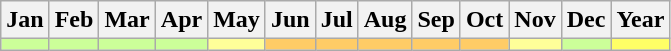<table class="wikitable">
<tr>
<th><strong>Jan</strong></th>
<th><strong>Feb</strong></th>
<th><strong>Mar</strong></th>
<th><strong>Apr</strong></th>
<th><strong>May</strong></th>
<th><strong>Jun</strong></th>
<th><strong>Jul</strong></th>
<th><strong>Aug</strong></th>
<th><strong>Sep</strong></th>
<th><strong>Oct</strong></th>
<th><strong>Nov</strong></th>
<th><strong>Dec</strong></th>
<th><strong>Year</strong></th>
</tr>
<tr>
<td style="background: #CCFF99; color: black;"></td>
<td style="background: #CCFF99; color: black;"></td>
<td style="background: #CCFF99; color: black;"></td>
<td style="background: #CCFF99; color: black;"></td>
<td style="background: #FFFF99; color: black;"></td>
<td style="background: #FFCC66; color: black;"></td>
<td style="background: #FFCC66; color: black;"></td>
<td style="background: #FFCC66; color: black;"></td>
<td style="background: #FFCC66; color: black;"></td>
<td style="background: #FFCC66; color: black;"></td>
<td style="background: #FFFF99; color: black;"></td>
<td style="background: #CCFF99; color: black;"></td>
<td style="background: #FFFF66; color: black;"></td>
</tr>
</table>
